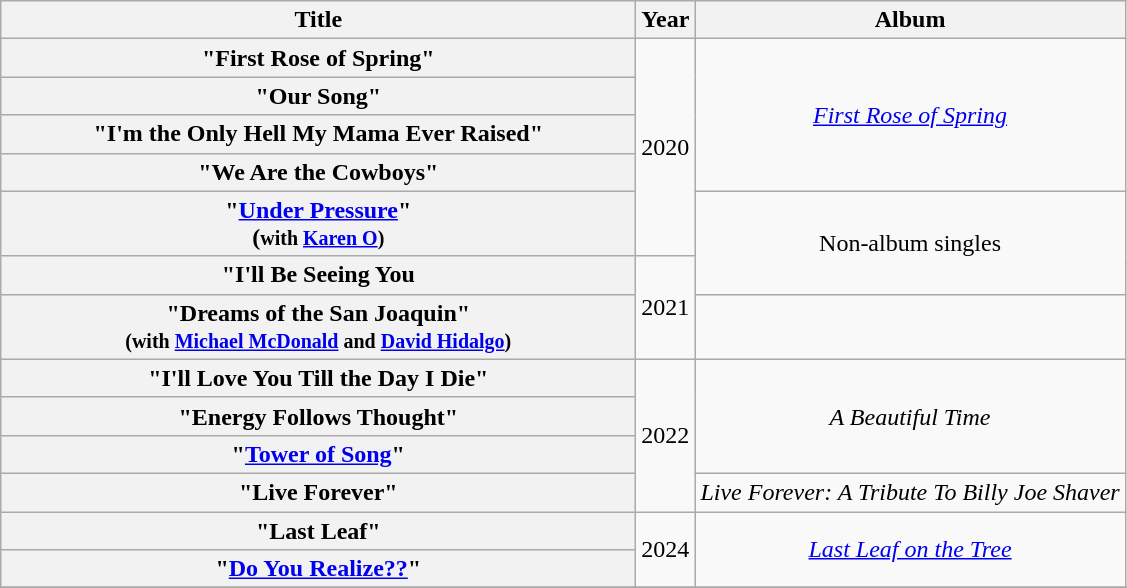<table class="wikitable plainrowheaders" style="text-align:center;">
<tr>
<th style="width:26em;">Title</th>
<th>Year</th>
<th>Album</th>
</tr>
<tr>
<th scope = "row">"First Rose of Spring"</th>
<td rowspan="5">2020</td>
<td rowspan = "4"><em><a href='#'>First Rose of Spring</a></em></td>
</tr>
<tr>
<th scope = "row">"Our Song"</th>
</tr>
<tr>
<th scope = "row">"I'm the Only Hell My Mama Ever Raised"</th>
</tr>
<tr>
<th scope = "row">"We Are the Cowboys"</th>
</tr>
<tr>
<th scope = "row">"<a href='#'>Under Pressure</a>"<br> (<small>with <a href='#'>Karen O</a>)</small></th>
<td rowspan="2">Non-album singles</td>
</tr>
<tr>
<th scope = "row">"I'll Be Seeing You</th>
<td rowspan=2>2021</td>
</tr>
<tr>
<th scope = "row">"Dreams of the San Joaquin"<br> <small>(with <a href='#'>Michael McDonald</a> and <a href='#'>David Hidalgo</a>)</small></th>
</tr>
<tr>
<th scope = "row">"I'll Love You Till the Day I Die"</th>
<td rowspan=4>2022</td>
<td rowspan=3><em>A Beautiful Time</em></td>
</tr>
<tr>
<th scope = "row">"Energy Follows Thought"</th>
</tr>
<tr>
<th scope = "row">"<a href='#'>Tower of Song</a>"</th>
</tr>
<tr>
<th scope = "row">"Live Forever"<br> </th>
<td><em>Live Forever: A Tribute To Billy Joe Shaver</em></td>
</tr>
<tr>
<th scope = "row">"Last Leaf"</th>
<td rowspan=2>2024</td>
<td rowspan=2><em><a href='#'>Last Leaf on the Tree</a></em></td>
</tr>
<tr>
<th scope = "row">"<a href='#'>Do You Realize??</a>"</th>
</tr>
<tr>
</tr>
</table>
